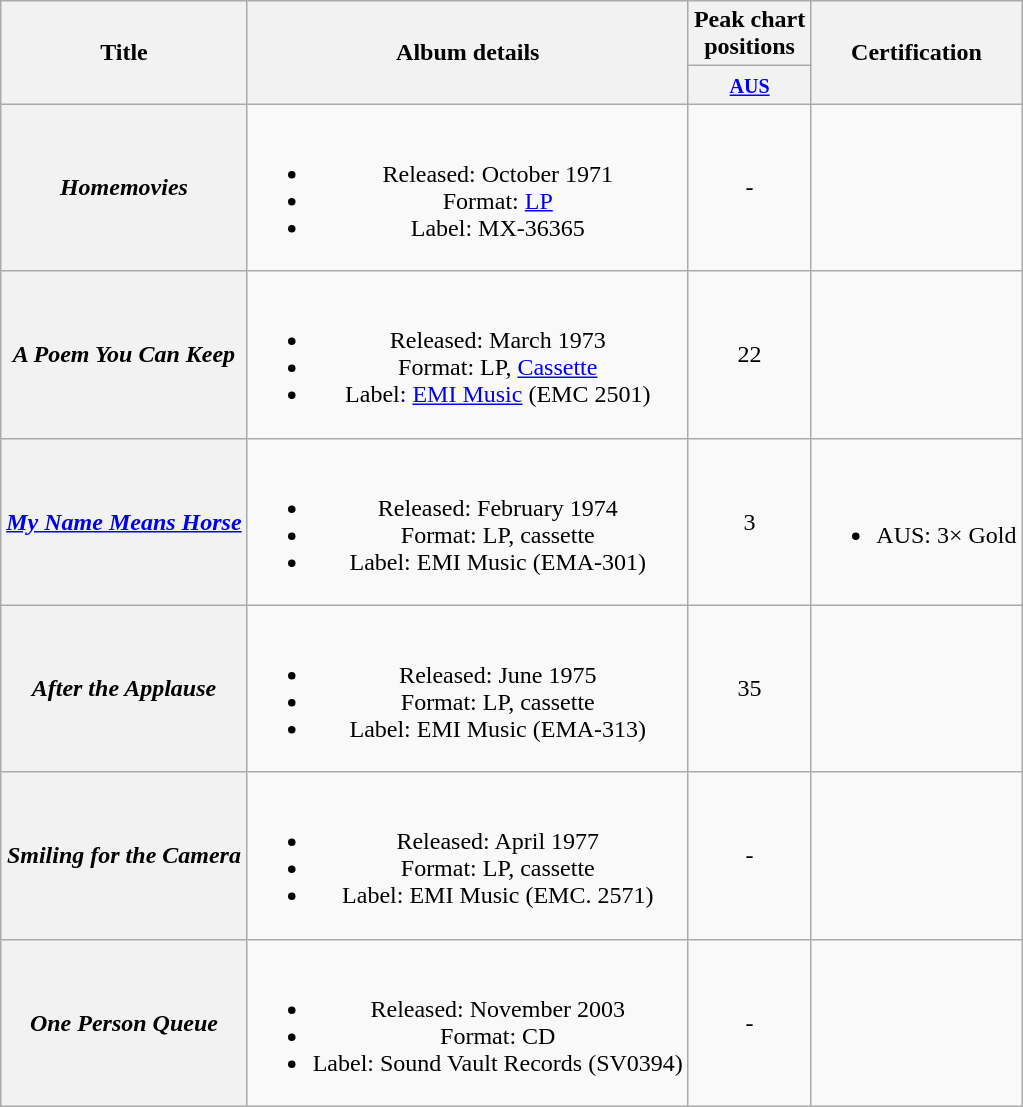<table class="wikitable plainrowheaders" style="text-align:center;" border="1">
<tr>
<th scope="col" rowspan="2">Title</th>
<th scope="col" rowspan="2">Album details</th>
<th scope="col" colspan="1">Peak chart<br>positions</th>
<th scope="col" rowspan="2">Certification</th>
</tr>
<tr>
<th scope="col" style="text-align:center;"><small><a href='#'>AUS</a></small><br></th>
</tr>
<tr>
<th scope="row"><em>Homemovies</em></th>
<td><br><ul><li>Released: October 1971</li><li>Format: <a href='#'>LP</a></li><li>Label: MX-36365</li></ul></td>
<td align="center">-</td>
<td></td>
</tr>
<tr>
<th scope="row"><em>A Poem You Can Keep</em></th>
<td><br><ul><li>Released: March 1973</li><li>Format: LP, <a href='#'>Cassette</a></li><li>Label: <a href='#'>EMI Music</a> (EMC 2501)</li></ul></td>
<td align="center">22</td>
<td></td>
</tr>
<tr>
<th scope="row"><em><a href='#'>My Name Means Horse</a></em></th>
<td><br><ul><li>Released: February 1974</li><li>Format: LP, cassette</li><li>Label: EMI Music (EMA-301)</li></ul></td>
<td align="center">3</td>
<td><br><ul><li>AUS: 3× Gold</li></ul></td>
</tr>
<tr>
<th scope="row"><em>After the Applause</em></th>
<td><br><ul><li>Released: June 1975</li><li>Format: LP, cassette</li><li>Label: EMI Music (EMA-313)</li></ul></td>
<td align="center">35</td>
<td></td>
</tr>
<tr>
<th scope="row"><em>Smiling for the Camera</em></th>
<td><br><ul><li>Released: April 1977</li><li>Format: LP, cassette</li><li>Label: EMI Music (EMC. 2571)</li></ul></td>
<td align="center">-</td>
<td></td>
</tr>
<tr>
<th scope="row"><em>One Person Queue</em></th>
<td><br><ul><li>Released: November 2003</li><li>Format: CD</li><li>Label: Sound Vault Records (SV0394)</li></ul></td>
<td align="center">-</td>
<td></td>
</tr>
</table>
